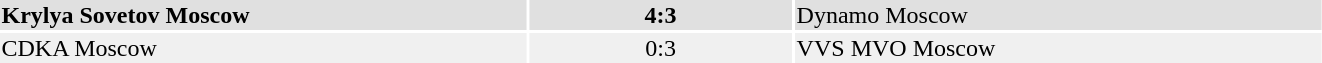<table width="70%">
<tr bgcolor="#e0e0e0">
<td style="width:40%;"><strong>Krylya Sovetov Moscow<em></td>
<th style="width:20%;">4:3</th>
<td style="width:40%;">Dynamo Moscow</td>
</tr>
<tr bgcolor="#f0f0f0">
<td>CDKA Moscow</td>
<td align="center"></strong>0:3<strong></td>
<td></strong>VVS MVO Moscow<strong></td>
</tr>
</table>
